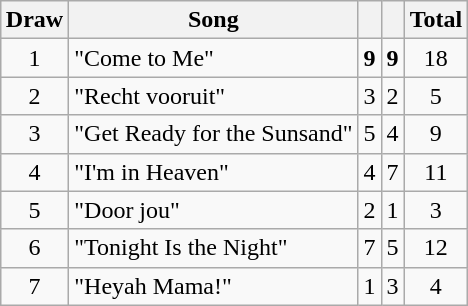<table class="wikitable plainrowheaders" style="margin: 1em auto 1em auto; text-align:center;">
<tr>
<th>Draw</th>
<th>Song</th>
<th></th>
<th></th>
<th>Total</th>
</tr>
<tr>
<td>1</td>
<td align="left">"Come to Me"</td>
<td><strong>9</strong></td>
<td><strong>9</strong></td>
<td>18</td>
</tr>
<tr>
<td>2</td>
<td align="left">"Recht vooruit"</td>
<td>3</td>
<td>2</td>
<td>5</td>
</tr>
<tr>
<td>3</td>
<td align="left">"Get Ready for the Sunsand"</td>
<td>5</td>
<td>4</td>
<td>9</td>
</tr>
<tr>
<td>4</td>
<td align="left">"I'm in Heaven"</td>
<td>4</td>
<td>7</td>
<td>11</td>
</tr>
<tr>
<td>5</td>
<td align="left">"Door jou"</td>
<td>2</td>
<td>1</td>
<td>3</td>
</tr>
<tr>
<td>6</td>
<td align="left">"Tonight Is the Night"</td>
<td>7</td>
<td>5</td>
<td>12</td>
</tr>
<tr>
<td>7</td>
<td align="left">"Heyah Mama!"</td>
<td>1</td>
<td>3</td>
<td>4</td>
</tr>
</table>
